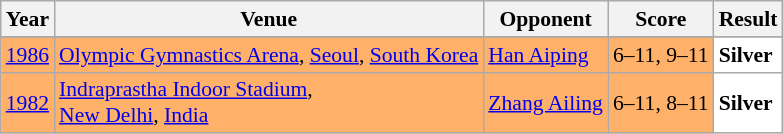<table class="sortable wikitable" style="font-size: 90%;">
<tr>
<th>Year</th>
<th>Venue</th>
<th>Opponent</th>
<th>Score</th>
<th>Result</th>
</tr>
<tr>
</tr>
<tr style="background:#FFB069">
<td align="center"><a href='#'>1986</a></td>
<td align="left"><a href='#'>Olympic Gymnastics Arena</a>, <a href='#'>Seoul</a>, <a href='#'>South Korea</a></td>
<td align="left"> <a href='#'>Han Aiping</a></td>
<td align="left">6–11, 9–11</td>
<td style="text-align:left; background:white"> <strong>Silver</strong></td>
</tr>
<tr style="background:#FFB069">
<td align="center"><a href='#'>1982</a></td>
<td align="left"><a href='#'>Indraprastha Indoor Stadium</a>, <br><a href='#'>New Delhi</a>, <a href='#'>India</a></td>
<td align="left"> <a href='#'>Zhang Ailing</a></td>
<td align="left">6–11, 8–11</td>
<td style="text-align:left; background:white"> <strong>Silver</strong></td>
</tr>
</table>
